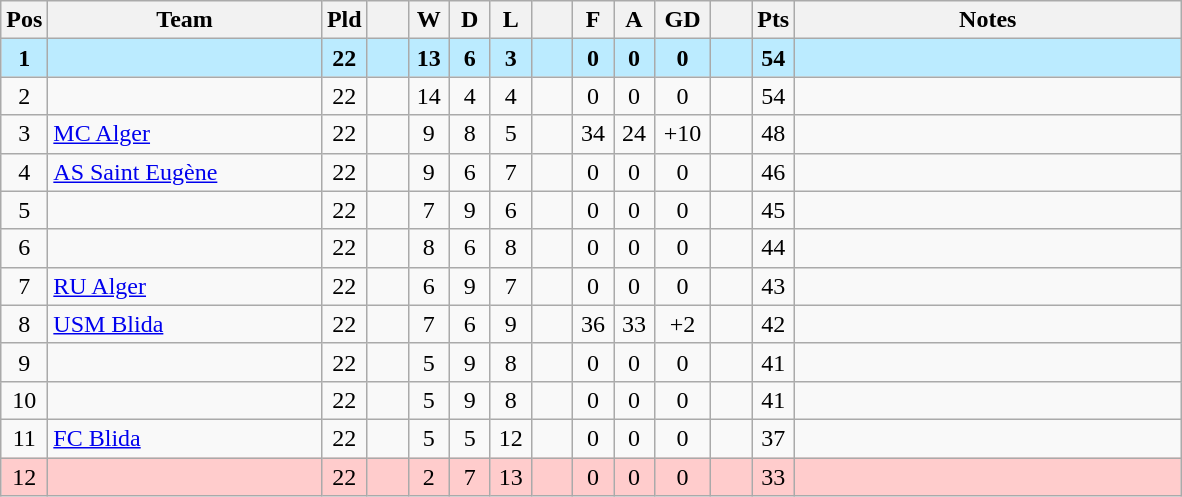<table class="wikitable" style="text-align: center;">
<tr>
<th width=20>Pos</th>
<th width=175>Team</th>
<th width=20>Pld</th>
<th width=20></th>
<th width=20>W</th>
<th width=20>D</th>
<th width=20>L</th>
<th width=20></th>
<th width=20>F</th>
<th width=20>A</th>
<th width=30>GD</th>
<th width=20></th>
<th width=20>Pts</th>
<th width=250>Notes</th>
</tr>
<tr style="background:#BBEBFF;">
<td><strong>1</strong></td>
<td align=left><strong></strong></td>
<td><strong>22</strong></td>
<td></td>
<td><strong>13</strong></td>
<td><strong>6</strong></td>
<td><strong>3</strong></td>
<td></td>
<td><strong>0</strong></td>
<td><strong>0</strong></td>
<td><strong>0</strong></td>
<td></td>
<td><strong>54</strong></td>
<td></td>
</tr>
<tr>
<td>2</td>
<td align=left></td>
<td>22</td>
<td></td>
<td>14</td>
<td>4</td>
<td>4</td>
<td></td>
<td>0</td>
<td>0</td>
<td>0</td>
<td></td>
<td>54</td>
<td></td>
</tr>
<tr>
<td>3</td>
<td align=left><a href='#'>MC Alger</a></td>
<td>22</td>
<td></td>
<td>9</td>
<td>8</td>
<td>5</td>
<td></td>
<td>34</td>
<td>24</td>
<td>+10</td>
<td></td>
<td>48</td>
<td></td>
</tr>
<tr>
<td>4</td>
<td align=left><a href='#'>AS Saint Eugène</a></td>
<td>22</td>
<td></td>
<td>9</td>
<td>6</td>
<td>7</td>
<td></td>
<td>0</td>
<td>0</td>
<td>0</td>
<td></td>
<td>46</td>
<td></td>
</tr>
<tr>
<td>5</td>
<td align=left></td>
<td>22</td>
<td></td>
<td>7</td>
<td>9</td>
<td>6</td>
<td></td>
<td>0</td>
<td>0</td>
<td>0</td>
<td></td>
<td>45</td>
<td></td>
</tr>
<tr>
<td>6</td>
<td align=left></td>
<td>22</td>
<td></td>
<td>8</td>
<td>6</td>
<td>8</td>
<td></td>
<td>0</td>
<td>0</td>
<td>0</td>
<td></td>
<td>44</td>
<td></td>
</tr>
<tr>
<td>7</td>
<td align=left><a href='#'>RU Alger</a></td>
<td>22</td>
<td></td>
<td>6</td>
<td>9</td>
<td>7</td>
<td></td>
<td>0</td>
<td>0</td>
<td>0</td>
<td></td>
<td>43</td>
<td></td>
</tr>
<tr>
<td>8</td>
<td align=left><a href='#'>USM Blida</a></td>
<td>22</td>
<td></td>
<td>7</td>
<td>6</td>
<td>9</td>
<td></td>
<td>36</td>
<td>33</td>
<td>+2</td>
<td></td>
<td>42</td>
<td></td>
</tr>
<tr>
<td>9</td>
<td align=left></td>
<td>22</td>
<td></td>
<td>5</td>
<td>9</td>
<td>8</td>
<td></td>
<td>0</td>
<td>0</td>
<td>0</td>
<td></td>
<td>41</td>
<td></td>
</tr>
<tr>
<td>10</td>
<td align=left></td>
<td>22</td>
<td></td>
<td>5</td>
<td>9</td>
<td>8</td>
<td></td>
<td>0</td>
<td>0</td>
<td>0</td>
<td></td>
<td>41</td>
<td></td>
</tr>
<tr>
<td>11</td>
<td align=left><a href='#'>FC Blida</a></td>
<td>22</td>
<td></td>
<td>5</td>
<td>5</td>
<td>12</td>
<td></td>
<td>0</td>
<td>0</td>
<td>0</td>
<td></td>
<td>37</td>
<td></td>
</tr>
<tr style="background:#FFCCCC;">
<td>12</td>
<td align=left></td>
<td>22</td>
<td></td>
<td>2</td>
<td>7</td>
<td>13</td>
<td></td>
<td>0</td>
<td>0</td>
<td>0</td>
<td></td>
<td>33</td>
<td></td>
</tr>
</table>
